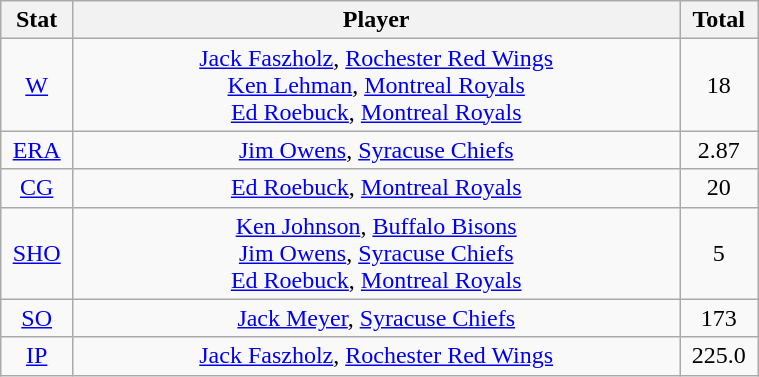<table class="wikitable" width="40%" style="text-align:center;">
<tr>
<th width="5%">Stat</th>
<th width="60%">Player</th>
<th width="5%">Total</th>
</tr>
<tr>
<td><a href='#'>W</a></td>
<td><a href='#'>Jack Faszholz</a>, <a href='#'>Rochester Red Wings</a> <br> <a href='#'>Ken Lehman</a>, <a href='#'>Montreal Royals</a> <br> <a href='#'>Ed Roebuck</a>, <a href='#'>Montreal Royals</a></td>
<td>18</td>
</tr>
<tr>
<td><a href='#'>ERA</a></td>
<td><a href='#'>Jim Owens</a>, <a href='#'>Syracuse Chiefs</a></td>
<td>2.87</td>
</tr>
<tr>
<td><a href='#'>CG</a></td>
<td><a href='#'>Ed Roebuck</a>, <a href='#'>Montreal Royals</a></td>
<td>20</td>
</tr>
<tr>
<td><a href='#'>SHO</a></td>
<td><a href='#'>Ken Johnson</a>, <a href='#'>Buffalo Bisons</a> <br> <a href='#'>Jim Owens</a>, <a href='#'>Syracuse Chiefs</a> <br> <a href='#'>Ed Roebuck</a>, <a href='#'>Montreal Royals</a></td>
<td>5</td>
</tr>
<tr>
<td><a href='#'>SO</a></td>
<td><a href='#'>Jack Meyer</a>, <a href='#'>Syracuse Chiefs</a></td>
<td>173</td>
</tr>
<tr>
<td><a href='#'>IP</a></td>
<td><a href='#'>Jack Faszholz</a>, <a href='#'>Rochester Red Wings</a></td>
<td>225.0</td>
</tr>
</table>
